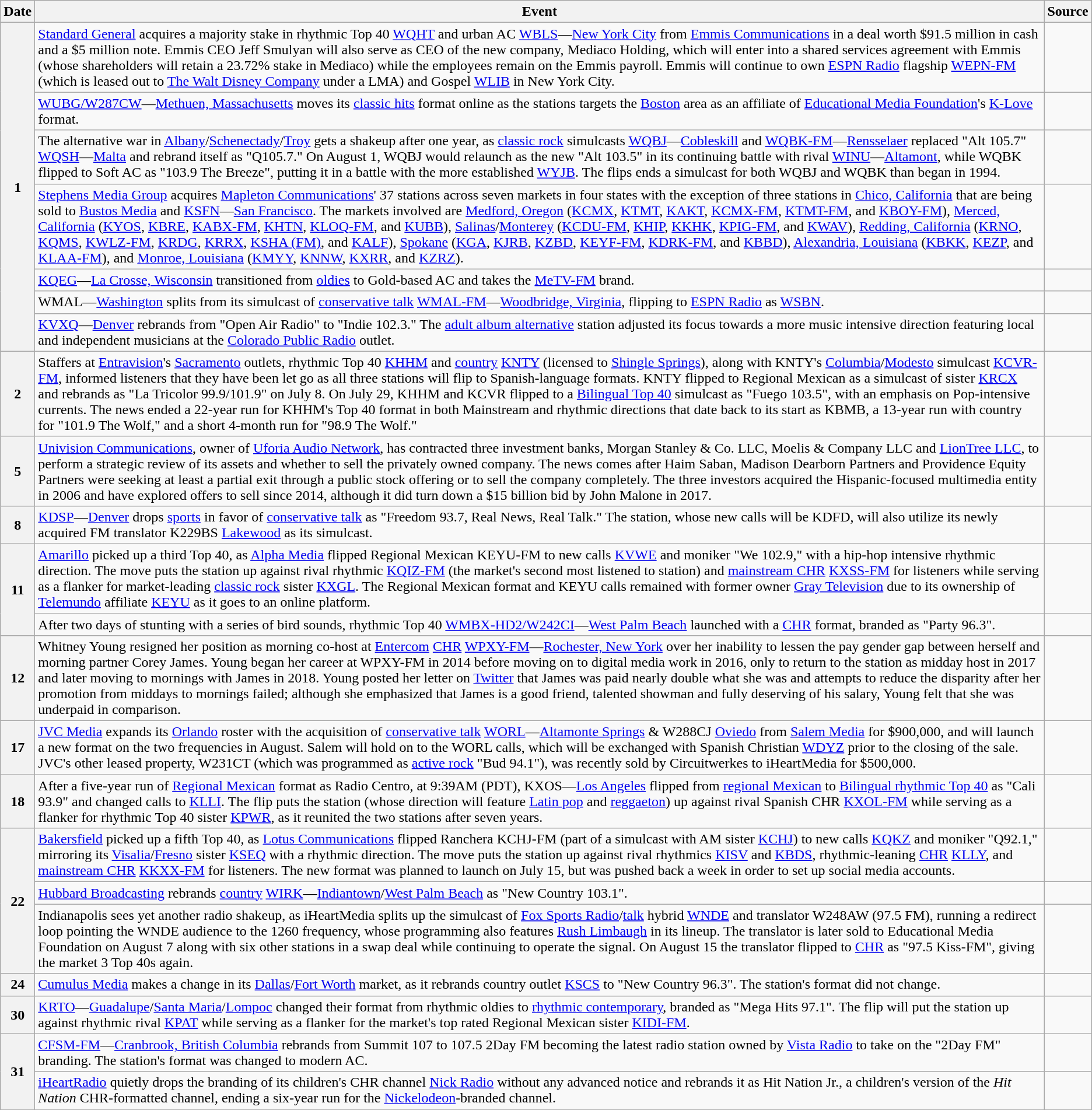<table class=wikitable>
<tr>
<th>Date</th>
<th>Event</th>
<th>Source</th>
</tr>
<tr>
<th rowspan=7>1</th>
<td><a href='#'>Standard General</a> acquires a majority stake in rhythmic Top 40 <a href='#'>WQHT</a> and urban AC <a href='#'>WBLS</a>—<a href='#'>New York City</a> from <a href='#'>Emmis Communications</a> in a deal worth $91.5 million in cash and a $5 million note. Emmis CEO Jeff Smulyan will also serve as CEO of the new company, Mediaco Holding, which will enter into a shared services agreement with Emmis (whose shareholders will retain a 23.72% stake in Mediaco) while the employees remain on the Emmis payroll. Emmis will continue to own <a href='#'>ESPN Radio</a> flagship <a href='#'>WEPN-FM</a> (which is leased out to <a href='#'>The Walt Disney Company</a> under a LMA) and Gospel <a href='#'>WLIB</a> in New York City.</td>
<td></td>
</tr>
<tr>
<td><a href='#'>WUBG/W287CW</a>—<a href='#'>Methuen, Massachusetts</a> moves its <a href='#'>classic hits</a> format online as the stations targets the <a href='#'>Boston</a> area as an affiliate of <a href='#'>Educational Media Foundation</a>'s <a href='#'>K-Love</a> format.</td>
<td></td>
</tr>
<tr>
<td>The alternative war in <a href='#'>Albany</a>/<a href='#'>Schenectady</a>/<a href='#'>Troy</a> gets a shakeup after one year, as <a href='#'>classic rock</a> simulcasts <a href='#'>WQBJ</a>—<a href='#'>Cobleskill</a> and <a href='#'>WQBK-FM</a>—<a href='#'>Rensselaer</a> replaced "Alt 105.7" <a href='#'>WQSH</a>—<a href='#'>Malta</a> and rebrand itself as "Q105.7." On August 1, WQBJ would relaunch as the new "Alt 103.5" in its continuing battle with rival <a href='#'>WINU</a>—<a href='#'>Altamont</a>, while WQBK flipped to Soft AC as "103.9 The Breeze", putting it in a battle with the more established <a href='#'>WYJB</a>. The flips ends a simulcast for both WQBJ and WQBK than began in 1994.</td>
<td></td>
</tr>
<tr>
<td><a href='#'>Stephens Media Group</a> acquires <a href='#'>Mapleton Communications</a>' 37 stations across seven markets in four states with the exception of three stations in <a href='#'>Chico, California</a> that are being sold to <a href='#'>Bustos Media</a> and <a href='#'>KSFN</a>—<a href='#'>San Francisco</a>. The markets involved are <a href='#'>Medford, Oregon</a> (<a href='#'>KCMX</a>, <a href='#'>KTMT</a>, <a href='#'>KAKT</a>, <a href='#'>KCMX-FM</a>, <a href='#'>KTMT-FM</a>, and <a href='#'>KBOY-FM</a>), <a href='#'>Merced, California</a> (<a href='#'>KYOS</a>, <a href='#'>KBRE</a>, <a href='#'>KABX-FM</a>, <a href='#'>KHTN</a>, <a href='#'>KLOQ-FM</a>, and <a href='#'>KUBB</a>), <a href='#'>Salinas</a>/<a href='#'>Monterey</a> (<a href='#'>KCDU-FM</a>, <a href='#'>KHIP</a>, <a href='#'>KKHK</a>, <a href='#'>KPIG-FM</a>, and <a href='#'>KWAV</a>), <a href='#'>Redding, California</a> (<a href='#'>KRNO</a>, <a href='#'>KQMS</a>, <a href='#'>KWLZ-FM</a>, <a href='#'>KRDG</a>, <a href='#'>KRRX</a>, <a href='#'>KSHA (FM)</a>, and <a href='#'>KALF</a>), <a href='#'>Spokane</a> (<a href='#'>KGA</a>, <a href='#'>KJRB</a>, <a href='#'>KZBD</a>, <a href='#'>KEYF-FM</a>, <a href='#'>KDRK-FM</a>, and <a href='#'>KBBD</a>), <a href='#'>Alexandria, Louisiana</a> (<a href='#'>KBKK</a>, <a href='#'>KEZP</a>, and <a href='#'>KLAA-FM</a>), and <a href='#'>Monroe, Louisiana</a> (<a href='#'>KMYY</a>, <a href='#'>KNNW</a>, <a href='#'>KXRR</a>, and <a href='#'>KZRZ</a>).</td>
<td></td>
</tr>
<tr>
<td><a href='#'>KQEG</a>—<a href='#'>La Crosse, Wisconsin</a> transitioned from <a href='#'>oldies</a> to Gold-based AC and takes the <a href='#'>MeTV-FM</a> brand.</td>
<td></td>
</tr>
<tr>
<td>WMAL—<a href='#'>Washington</a> splits from its simulcast of <a href='#'>conservative talk</a> <a href='#'>WMAL-FM</a>—<a href='#'>Woodbridge, Virginia</a>, flipping to <a href='#'>ESPN Radio</a> as <a href='#'>WSBN</a>.</td>
<td></td>
</tr>
<tr>
<td><a href='#'>KVXQ</a>—<a href='#'>Denver</a> rebrands from "Open Air Radio" to "Indie 102.3." The <a href='#'>adult album alternative</a> station adjusted its focus towards a more music intensive direction featuring local and independent musicians at the <a href='#'>Colorado Public Radio</a> outlet.</td>
<td></td>
</tr>
<tr>
<th>2</th>
<td>Staffers at <a href='#'>Entravision</a>'s <a href='#'>Sacramento</a> outlets, rhythmic Top 40 <a href='#'>KHHM</a> and <a href='#'>country</a> <a href='#'>KNTY</a> (licensed to <a href='#'>Shingle Springs</a>), along with KNTY's <a href='#'>Columbia</a>/<a href='#'>Modesto</a> simulcast <a href='#'>KCVR-FM</a>, informed listeners that they have been let go as all three stations will flip to Spanish-language formats. KNTY flipped to Regional Mexican as a simulcast of sister <a href='#'>KRCX</a> and rebrands as "La Tricolor 99.9/101.9" on July 8. On July 29, KHHM and KCVR flipped to a <a href='#'>Bilingual Top 40</a> simulcast as "Fuego 103.5", with an emphasis on Pop-intensive currents. The news ended a 22-year run for KHHM's Top 40 format in both Mainstream and rhythmic directions that date back to its start as KBMB, a 13-year run with country for "101.9 The Wolf," and a short 4-month run for "98.9 The Wolf."</td>
<td></td>
</tr>
<tr>
<th>5</th>
<td><a href='#'>Univision Communications</a>, owner of <a href='#'>Uforia Audio Network</a>, has contracted three investment banks, Morgan Stanley & Co. LLC, Moelis & Company LLC and <a href='#'>LionTree LLC</a>, to perform a strategic review of its assets and whether to sell the privately owned company. The news comes after Haim Saban, Madison Dearborn Partners and Providence Equity Partners were seeking at least a partial exit through a public stock offering or to sell the company completely. The three investors acquired the Hispanic-focused multimedia entity in 2006 and have explored offers to sell since 2014, although it did turn down a $15 billion bid by John Malone in 2017.</td>
<td></td>
</tr>
<tr>
<th>8</th>
<td><a href='#'>KDSP</a>—<a href='#'>Denver</a> drops <a href='#'>sports</a> in favor of <a href='#'>conservative talk</a> as "Freedom 93.7, Real News, Real Talk." The station, whose new calls will be KDFD, will also utilize its newly acquired FM translator K229BS <a href='#'>Lakewood</a> as its simulcast.</td>
<td></td>
</tr>
<tr>
<th rowspan=2>11</th>
<td><a href='#'>Amarillo</a> picked up a third Top 40, as <a href='#'>Alpha Media</a> flipped Regional Mexican KEYU-FM to new calls <a href='#'>KVWE</a> and moniker "We 102.9," with a hip-hop intensive rhythmic direction. The move puts the station up against rival rhythmic <a href='#'>KQIZ-FM</a> (the market's second most listened to station) and <a href='#'>mainstream CHR</a> <a href='#'>KXSS-FM</a> for listeners while serving as a flanker for market-leading <a href='#'>classic rock</a> sister <a href='#'>KXGL</a>. The Regional Mexican format and KEYU calls remained with former owner <a href='#'>Gray Television</a> due to its ownership of <a href='#'>Telemundo</a> affiliate <a href='#'>KEYU</a> as it goes to an online platform.</td>
<td></td>
</tr>
<tr>
<td>After two days of stunting with a series of bird sounds, rhythmic Top 40 <a href='#'>WMBX-HD2/W242CI</a>—<a href='#'>West Palm Beach</a> launched with a <a href='#'>CHR</a> format, branded as "Party 96.3".</td>
<td></td>
</tr>
<tr>
<th>12</th>
<td>Whitney Young resigned her position as morning co-host at <a href='#'>Entercom</a> <a href='#'>CHR</a> <a href='#'>WPXY-FM</a>—<a href='#'>Rochester, New York</a> over her inability to lessen the pay gender gap between herself and morning partner Corey James. Young began her career at WPXY-FM in 2014 before moving on to digital media work in 2016, only to return to the station as midday host in 2017 and later moving to mornings with James in 2018. Young posted her letter on <a href='#'>Twitter</a> that James was paid nearly double what she was and attempts to reduce the disparity after her promotion from middays to mornings failed; although she emphasized that James is a good friend, talented showman and fully deserving of his salary, Young felt that she was underpaid in comparison.</td>
<td></td>
</tr>
<tr>
<th>17</th>
<td><a href='#'>JVC Media</a> expands its <a href='#'>Orlando</a> roster with the acquisition of <a href='#'>conservative talk</a> <a href='#'>WORL</a>—<a href='#'>Altamonte Springs</a> & W288CJ <a href='#'>Oviedo</a> from <a href='#'>Salem Media</a> for $900,000, and will launch a new format on the two frequencies in August. Salem will hold on to the WORL calls, which will be exchanged with Spanish Christian <a href='#'>WDYZ</a> prior to the closing of the sale. JVC's other leased property, W231CT (which was programmed as <a href='#'>active rock</a> "Bud 94.1"), was recently sold by Circuitwerkes to iHeartMedia for $500,000.</td>
<td></td>
</tr>
<tr>
<th>18</th>
<td>After a five-year run of <a href='#'>Regional Mexican</a> format as Radio Centro, at 9:39AM (PDT), KXOS—<a href='#'>Los Angeles</a> flipped from <a href='#'>regional Mexican</a> to <a href='#'>Bilingual rhythmic Top 40</a> as "Cali 93.9" and changed calls to <a href='#'>KLLI</a>. The flip puts the station (whose direction will feature <a href='#'>Latin pop</a> and <a href='#'>reggaeton</a>) up against rival Spanish CHR <a href='#'>KXOL-FM</a> while serving as a flanker for rhythmic Top 40 sister <a href='#'>KPWR</a>, as it reunited the two stations after seven years.</td>
<td></td>
</tr>
<tr>
<th rowspan=3>22</th>
<td><a href='#'>Bakersfield</a> picked up a fifth Top 40, as <a href='#'>Lotus Communications</a> flipped Ranchera KCHJ-FM (part of a simulcast with AM sister <a href='#'>KCHJ</a>) to new calls <a href='#'>KQKZ</a> and moniker "Q92.1," mirroring its <a href='#'>Visalia</a>/<a href='#'>Fresno</a> sister <a href='#'>KSEQ</a> with a rhythmic direction. The move puts the station up against rival rhythmics <a href='#'>KISV</a> and <a href='#'>KBDS</a>, rhythmic-leaning <a href='#'>CHR</a> <a href='#'>KLLY</a>, and <a href='#'>mainstream CHR</a> <a href='#'>KKXX-FM</a> for listeners. The new format was planned to launch on July 15, but was pushed back a week in order to set up social media accounts.</td>
<td></td>
</tr>
<tr>
<td><a href='#'>Hubbard Broadcasting</a> rebrands <a href='#'>country</a> <a href='#'>WIRK</a>—<a href='#'>Indiantown</a>/<a href='#'>West Palm Beach</a> as "New Country 103.1".</td>
<td></td>
</tr>
<tr>
<td>Indianapolis sees yet another radio shakeup, as iHeartMedia splits up the simulcast of <a href='#'>Fox Sports Radio</a>/<a href='#'>talk</a> hybrid <a href='#'>WNDE</a> and translator W248AW (97.5 FM), running a redirect loop pointing the WNDE audience to the 1260 frequency, whose programming also features <a href='#'>Rush Limbaugh</a> in its lineup. The translator is later sold to Educational Media Foundation on August 7 along with six other stations in a swap deal while continuing to operate the signal. On August 15 the translator flipped to <a href='#'>CHR</a> as "97.5 Kiss-FM", giving the market 3 Top 40s again.</td>
<td></td>
</tr>
<tr>
<th>24</th>
<td><a href='#'>Cumulus Media</a> makes a change in its <a href='#'>Dallas</a>/<a href='#'>Fort Worth</a> market, as it rebrands country outlet <a href='#'>KSCS</a> to "New Country 96.3". The station's format did not change.</td>
<td></td>
</tr>
<tr>
<th>30</th>
<td><a href='#'>KRTO</a>—<a href='#'>Guadalupe</a>/<a href='#'>Santa Maria</a>/<a href='#'>Lompoc</a> changed their format from rhythmic oldies to <a href='#'>rhythmic contemporary</a>, branded as "Mega Hits 97.1". The flip will put the station up against rhythmic rival <a href='#'>KPAT</a> while serving as a flanker for the market's top rated Regional Mexican sister <a href='#'>KIDI-FM</a>.</td>
<td></td>
</tr>
<tr>
<th rowspan=2>31</th>
<td><a href='#'>CFSM-FM</a>—<a href='#'>Cranbrook, British Columbia</a> rebrands from Summit 107 to 107.5 2Day FM becoming the latest radio station owned by <a href='#'>Vista Radio</a> to take on the "2Day FM" branding. The station's format was changed to modern AC.</td>
<td></td>
</tr>
<tr>
<td><a href='#'>iHeartRadio</a> quietly drops the branding of its children's CHR channel <a href='#'>Nick Radio</a> without any advanced notice and rebrands it as Hit Nation Jr., a children's version of the <em>Hit Nation</em> CHR-formatted channel, ending a six-year run for the <a href='#'>Nickelodeon</a>-branded channel.</td>
<td></td>
</tr>
</table>
